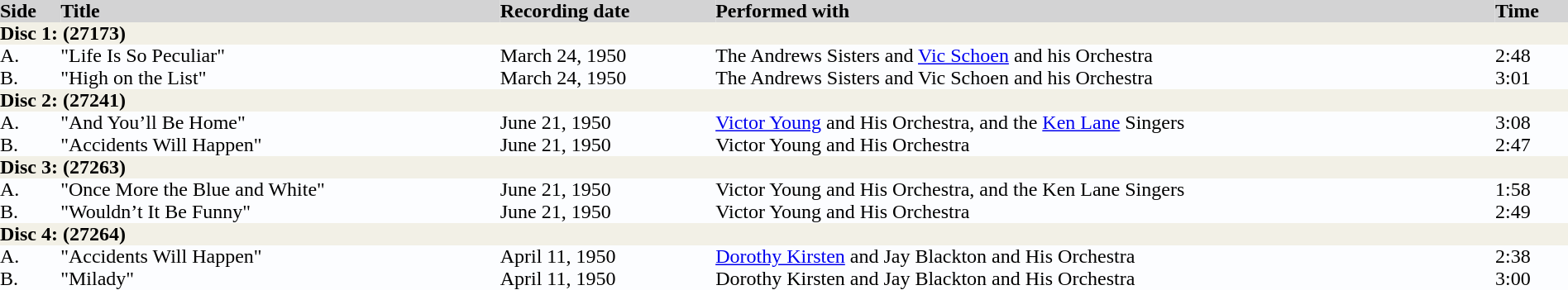<table border="0" cellpadding="0" cellspacing="0" style="width: 100%; margin: 1em 1em 1em 0; background: #FCFDFF; border-collapse: collapse;">
<tr bgcolor=#D3D3D4>
<td><strong>Side</strong></td>
<td><strong>Title</strong></td>
<td><strong>Recording date</strong></td>
<td><strong>Performed with</strong></td>
<td><strong>Time</strong></td>
</tr>
<tr bgcolor=#F2F0E6>
<td colspan=5><strong>Disc 1: (27173)</strong></td>
</tr>
<tr>
<td>A.</td>
<td>"Life Is So Peculiar"</td>
<td>March 24, 1950</td>
<td>The Andrews Sisters and <a href='#'>Vic Schoen</a> and his Orchestra</td>
<td>2:48</td>
</tr>
<tr>
<td>B.</td>
<td>"High on the List"</td>
<td>March 24, 1950</td>
<td>The Andrews Sisters and Vic Schoen and his Orchestra</td>
<td>3:01</td>
</tr>
<tr bgcolor=#F2F0E6>
<td colspan=5><strong>Disc 2: (27241)</strong></td>
</tr>
<tr>
<td>A.</td>
<td>"And You’ll Be Home"</td>
<td>June 21, 1950</td>
<td><a href='#'>Victor Young</a> and His Orchestra, and the <a href='#'>Ken Lane</a> Singers</td>
<td>3:08</td>
</tr>
<tr>
<td>B.</td>
<td>"Accidents Will Happen"</td>
<td>June 21, 1950</td>
<td>Victor Young and His Orchestra</td>
<td>2:47</td>
</tr>
<tr bgcolor=#F2F0E6>
<td colspan=5><strong>Disc 3: (27263)</strong></td>
</tr>
<tr>
<td>A.</td>
<td>"Once More the Blue and White"</td>
<td>June 21, 1950</td>
<td>Victor Young and His Orchestra, and the Ken Lane Singers</td>
<td>1:58</td>
</tr>
<tr>
<td>B.</td>
<td>"Wouldn’t It Be Funny"</td>
<td>June 21, 1950</td>
<td>Victor Young and His Orchestra</td>
<td>2:49</td>
</tr>
<tr bgcolor=#F2F0E6>
<td colspan=5><strong>Disc 4: (27264)</strong></td>
</tr>
<tr>
<td>A.</td>
<td>"Accidents Will Happen"</td>
<td>April 11, 1950</td>
<td><a href='#'>Dorothy Kirsten</a> and Jay Blackton and His Orchestra</td>
<td>2:38</td>
</tr>
<tr>
<td>B.</td>
<td>"Milady"</td>
<td>April 11, 1950</td>
<td>Dorothy Kirsten and Jay Blackton and His Orchestra</td>
<td>3:00</td>
</tr>
</table>
